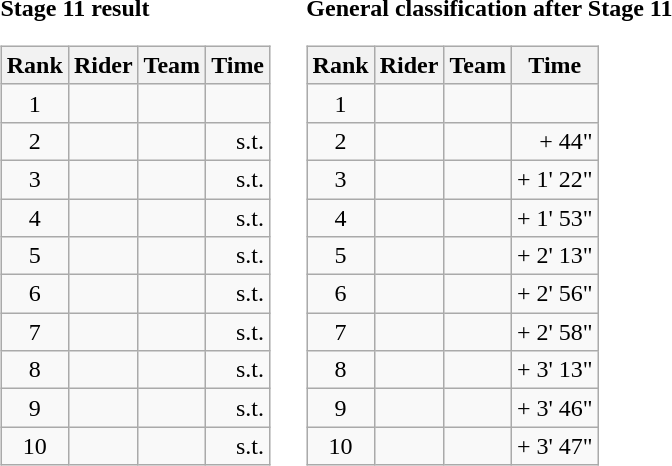<table>
<tr>
<td><strong>Stage 11 result</strong><br><table class="wikitable">
<tr>
<th scope="col">Rank</th>
<th scope="col">Rider</th>
<th scope="col">Team</th>
<th scope="col">Time</th>
</tr>
<tr>
<td style="text-align:center;">1</td>
<td></td>
<td></td>
<td style="text-align:right;"></td>
</tr>
<tr>
<td style="text-align:center;">2</td>
<td></td>
<td></td>
<td style="text-align:right;">s.t.</td>
</tr>
<tr>
<td style="text-align:center;">3</td>
<td></td>
<td></td>
<td style="text-align:right;">s.t.</td>
</tr>
<tr>
<td style="text-align:center;">4</td>
<td></td>
<td></td>
<td style="text-align:right;">s.t.</td>
</tr>
<tr>
<td style="text-align:center;">5</td>
<td></td>
<td></td>
<td style="text-align:right;">s.t.</td>
</tr>
<tr>
<td style="text-align:center;">6</td>
<td></td>
<td></td>
<td style="text-align:right;">s.t.</td>
</tr>
<tr>
<td style="text-align:center;">7</td>
<td></td>
<td></td>
<td style="text-align:right;">s.t.</td>
</tr>
<tr>
<td style="text-align:center;">8</td>
<td></td>
<td></td>
<td style="text-align:right;">s.t.</td>
</tr>
<tr>
<td style="text-align:center;">9</td>
<td></td>
<td></td>
<td style="text-align:right;">s.t.</td>
</tr>
<tr>
<td style="text-align:center;">10</td>
<td></td>
<td></td>
<td style="text-align:right;">s.t.</td>
</tr>
</table>
</td>
<td></td>
<td><strong>General classification after Stage 11</strong><br><table class="wikitable">
<tr>
<th scope="col">Rank</th>
<th scope="col">Rider</th>
<th scope="col">Team</th>
<th scope="col">Time</th>
</tr>
<tr>
<td style="text-align:center;">1</td>
<td></td>
<td></td>
<td style="text-align:right;"></td>
</tr>
<tr>
<td style="text-align:center;">2</td>
<td></td>
<td></td>
<td style="text-align:right;">+ 44"</td>
</tr>
<tr>
<td style="text-align:center;">3</td>
<td></td>
<td></td>
<td style="text-align:right;">+ 1' 22"</td>
</tr>
<tr>
<td style="text-align:center;">4</td>
<td></td>
<td></td>
<td style="text-align:right;">+ 1' 53"</td>
</tr>
<tr>
<td style="text-align:center;">5</td>
<td></td>
<td></td>
<td style="text-align:right;">+ 2' 13"</td>
</tr>
<tr>
<td style="text-align:center;">6</td>
<td></td>
<td></td>
<td style="text-align:right;">+ 2' 56"</td>
</tr>
<tr>
<td style="text-align:center;">7</td>
<td></td>
<td></td>
<td style="text-align:right;">+ 2' 58"</td>
</tr>
<tr>
<td style="text-align:center;">8</td>
<td></td>
<td></td>
<td style="text-align:right;">+ 3' 13"</td>
</tr>
<tr>
<td style="text-align:center;">9</td>
<td></td>
<td></td>
<td style="text-align:right;">+ 3' 46"</td>
</tr>
<tr>
<td style="text-align:center;">10</td>
<td></td>
<td></td>
<td style="text-align:right;">+ 3' 47"</td>
</tr>
</table>
</td>
</tr>
</table>
